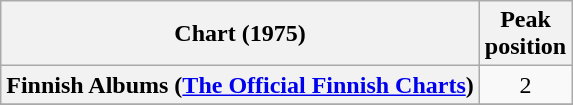<table class="wikitable sortable plainrowheaders">
<tr>
<th>Chart (1975)</th>
<th>Peak<br>position</th>
</tr>
<tr>
<th scope="row">Finnish Albums (<a href='#'>The Official Finnish Charts</a>)</th>
<td align="center">2</td>
</tr>
<tr>
</tr>
<tr>
</tr>
<tr>
</tr>
</table>
